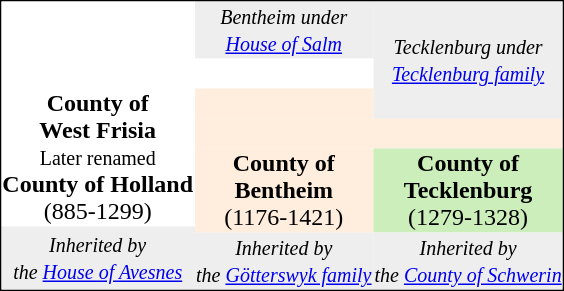<table align="center" style="border-spacing: 0px; border: 1px solid black; text-align: center;">
<tr>
<td colspan=1 style="background: #fff;">      </td>
<td colspan=1 style="background: #eee;"><small><em>Bentheim under<br><a href='#'>House of Salm</a></em></small></td>
<td colspan=1 rowspan="3" style="background: #eee;"><small><em>Tecklenburg under<br><a href='#'>Tecklenburg family</a></em></small></td>
</tr>
<tr>
<td colspan=2 style="background: #fff;">      </td>
</tr>
<tr>
<td colspan=1 rowspan="3" style="background: #fff;"><strong>County of<br>West Frisia</strong><br><small>Later renamed</small><br><strong>County of Holland</strong><br>(885-1299)</td>
<td colspan=1 style="background: #fedf;">      </td>
</tr>
<tr>
<td colspan=2 style="background: #fedf;">      </td>
</tr>
<tr>
<td colspan=1 rowspan="3" style="background: #fedf;"><strong>County of<br>Bentheim</strong><br>(1176-1421)</td>
<td colspan=1 rowspan="2" style="background: #ceb;"><strong>County of<br>Tecklenburg</strong><br>(1279-1328)</td>
</tr>
<tr>
<td colspan=1 rowspan="3" style="background: #eee;"><small><em>Inherited by<br>the <a href='#'>House of Avesnes</a></em></small></td>
</tr>
<tr>
<td colspan=1 rowspan="2" style="background: #eee;"><small><em>Inherited by<br>the <a href='#'>County of Schwerin</a></em></small></td>
</tr>
<tr>
<td colspan=1 style="background: #eee;"><small><em>Inherited by<br>the <a href='#'>Götterswyk family</a></em></small></td>
</tr>
<tr>
</tr>
</table>
